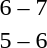<table style="text-align:center">
<tr>
<th width=200></th>
<th width=100></th>
<th width=200></th>
</tr>
<tr>
<td align=right></td>
<td>6 – 7</td>
<td align=left><strong></strong></td>
</tr>
<tr>
<td align=right></td>
<td>5 – 6</td>
<td align=left><strong></strong></td>
</tr>
</table>
